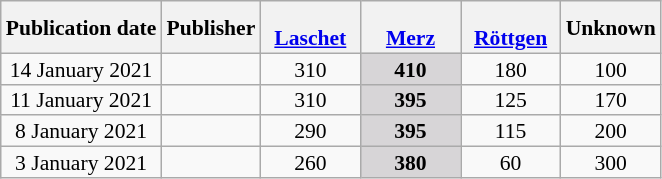<table class="wikitable" style="text-align:center;font-size:90%;line-height:14px">
<tr>
<th>Publication date</th>
<th>Publisher</th>
<th style="width:60px"><br><a href='#'>Laschet</a></th>
<th style="width:60px"><br><a href='#'>Merz</a><br></th>
<th style="width:60px"><br><a href='#'>Röttgen</a><br></th>
<th style="width:60px">Unknown</th>
</tr>
<tr>
<td>14 January 2021</td>
<td></td>
<td>310</td>
<td style="background:#D7D5D7"><strong>410</strong></td>
<td>180</td>
<td>100</td>
</tr>
<tr>
<td>11 January 2021</td>
<td></td>
<td>310</td>
<td style="background:#D7D5D7"><strong>395</strong></td>
<td>125</td>
<td>170</td>
</tr>
<tr>
<td>8 January 2021</td>
<td></td>
<td>290</td>
<td style="background:#D7D5D7"><strong>395</strong></td>
<td>115</td>
<td>200</td>
</tr>
<tr>
<td>3 January 2021</td>
<td></td>
<td>260</td>
<td style="background:#D7D5D7"><strong>380</strong></td>
<td>60</td>
<td>300</td>
</tr>
</table>
